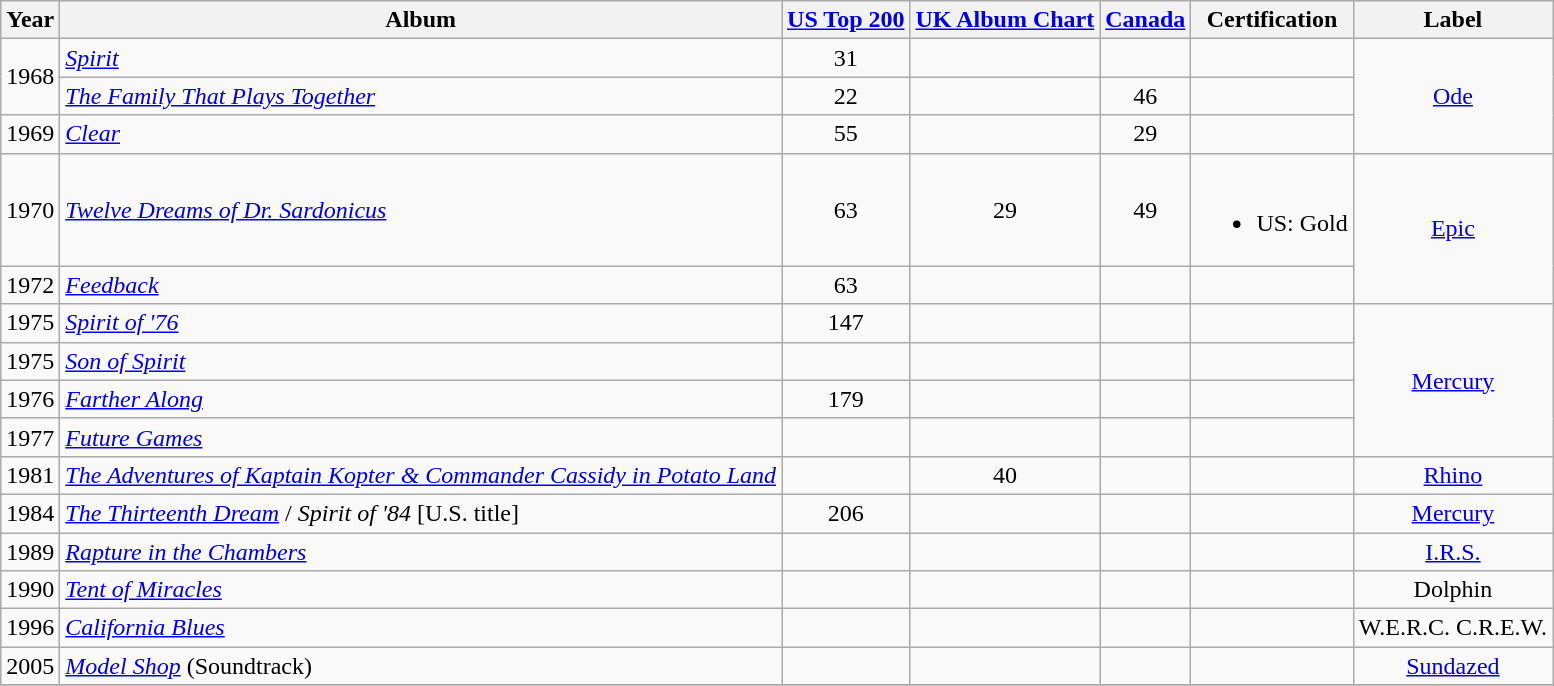<table class="wikitable">
<tr>
<th>Year</th>
<th>Album</th>
<th><a href='#'>US Top 200</a></th>
<th><a href='#'>UK Album Chart</a></th>
<th><a href='#'>Canada</a></th>
<th>Certification</th>
<th>Label</th>
</tr>
<tr>
<td rowspan="2">1968</td>
<td><em><a href='#'>Spirit</a></em></td>
<td align="center">31</td>
<td align="center"></td>
<td align="center"></td>
<td></td>
<td rowspan="3" align="center"><a href='#'>Ode</a></td>
</tr>
<tr>
<td><em><a href='#'>The Family That Plays Together</a></em></td>
<td align="center">22</td>
<td align="center"></td>
<td align="center">46 </td>
<td></td>
</tr>
<tr>
<td>1969</td>
<td><em><a href='#'>Clear</a></em></td>
<td align="center">55</td>
<td align="center"></td>
<td align="center">29 </td>
<td></td>
</tr>
<tr>
<td>1970</td>
<td><em><a href='#'>Twelve Dreams of Dr. Sardonicus</a></em></td>
<td align="center">63</td>
<td align="center">29</td>
<td align="center">49 </td>
<td><br><ul><li>US: Gold</li></ul></td>
<td rowspan="2" align="center"><a href='#'>Epic</a></td>
</tr>
<tr>
<td>1972</td>
<td><em><a href='#'>Feedback</a></em></td>
<td align="center">63</td>
<td align="center"></td>
<td align="center"></td>
<td></td>
</tr>
<tr>
<td>1975</td>
<td><em><a href='#'>Spirit of '76</a></em></td>
<td align="center">147</td>
<td align="center"></td>
<td align="center"></td>
<td></td>
<td rowspan="4" align="center"><a href='#'>Mercury</a></td>
</tr>
<tr>
<td>1975</td>
<td><em><a href='#'>Son of Spirit</a></em></td>
<td align="center"></td>
<td align="center"></td>
<td align="center"></td>
<td></td>
</tr>
<tr>
<td>1976</td>
<td><em><a href='#'>Farther Along</a></em></td>
<td align="center">179</td>
<td align="center"></td>
<td align="center"></td>
<td></td>
</tr>
<tr>
<td>1977</td>
<td><em><a href='#'>Future Games</a></em></td>
<td align="center"></td>
<td align="center"></td>
<td align="center"></td>
<td></td>
</tr>
<tr>
<td>1981</td>
<td><em><a href='#'>The Adventures of Kaptain Kopter & Commander Cassidy in Potato Land</a></em></td>
<td align="center"></td>
<td align="center">40</td>
<td align="center"></td>
<td></td>
<td align="center"><a href='#'>Rhino</a></td>
</tr>
<tr>
<td>1984</td>
<td><em><a href='#'>The Thirteenth Dream</a></em> / <em>Spirit of '84</em> [U.S. title]</td>
<td align="center">206</td>
<td align="center"></td>
<td align="center"></td>
<td></td>
<td align="center"><a href='#'>Mercury</a></td>
</tr>
<tr>
<td>1989</td>
<td><em><a href='#'>Rapture in the Chambers</a></em></td>
<td align="center"></td>
<td align="center"></td>
<td align="center"></td>
<td></td>
<td align="center"><a href='#'>I.R.S.</a></td>
</tr>
<tr>
<td>1990</td>
<td><em><a href='#'>Tent of Miracles</a></em></td>
<td align="center"></td>
<td align="center"></td>
<td align="center"></td>
<td></td>
<td align="center">Dolphin</td>
</tr>
<tr>
<td>1996</td>
<td><em><a href='#'>California Blues</a></em></td>
<td align="center"></td>
<td align="center"></td>
<td align="center"></td>
<td></td>
<td align="center">W.E.R.C. C.R.E.W.</td>
</tr>
<tr>
<td>2005</td>
<td><em><a href='#'>Model Shop</a></em> (Soundtrack)</td>
<td align="center"></td>
<td align="center"></td>
<td align="center"></td>
<td></td>
<td align="center"><a href='#'>Sundazed</a></td>
</tr>
<tr>
</tr>
</table>
